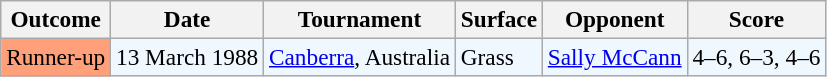<table class="sortable wikitable" style=font-size:97%>
<tr>
<th>Outcome</th>
<th>Date</th>
<th>Tournament</th>
<th>Surface</th>
<th>Opponent</th>
<th>Score</th>
</tr>
<tr bgcolor="#f0f8ff">
<td bgcolor="FFA07A">Runner-up</td>
<td>13 March 1988</td>
<td><a href='#'>Canberra</a>, Australia</td>
<td>Grass</td>
<td> <a href='#'>Sally McCann</a></td>
<td>4–6, 6–3, 4–6</td>
</tr>
</table>
